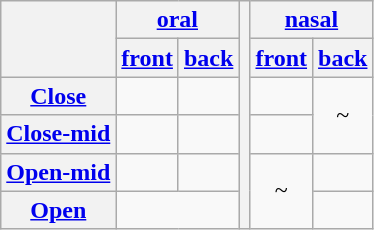<table class="wikitable" style="text-align:center;">
<tr>
<th rowspan="2"> </th>
<th colspan="2"><a href='#'>oral</a></th>
<th rowspan="6"></th>
<th colspan="2"><a href='#'>nasal</a></th>
</tr>
<tr>
<th><a href='#'>front</a></th>
<th><a href='#'>back</a></th>
<th><a href='#'>front</a></th>
<th><a href='#'>back</a></th>
</tr>
<tr>
<th><a href='#'>Close</a></th>
<td></td>
<td></td>
<td></td>
<td rowspan="2"> ~ </td>
</tr>
<tr>
<th><a href='#'>Close-mid</a></th>
<td></td>
<td></td>
<td></td>
</tr>
<tr>
<th><a href='#'>Open-mid</a></th>
<td></td>
<td></td>
<td rowspan="2"> ~ </td>
<td></td>
</tr>
<tr>
<th><a href='#'>Open</a></th>
<td colspan="2"></td>
<td></td>
</tr>
</table>
